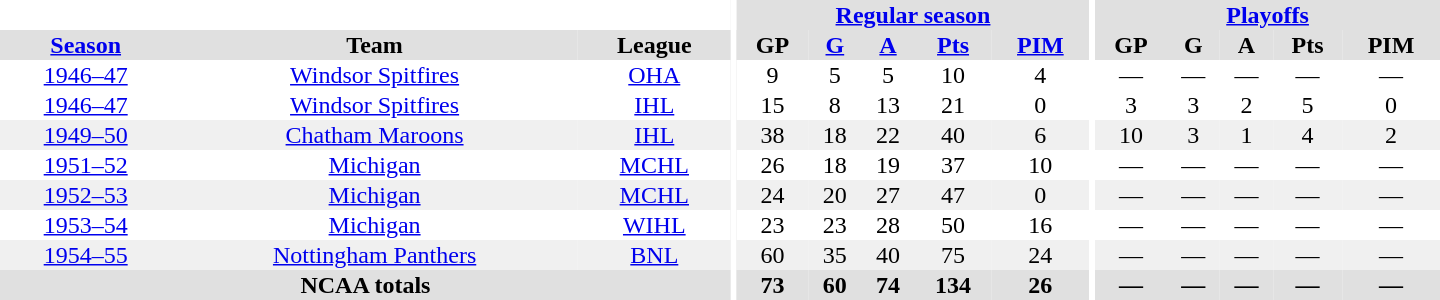<table border="0" cellpadding="1" cellspacing="0" style="text-align:center; width:60em">
<tr bgcolor="#e0e0e0">
<th colspan="3" bgcolor="#ffffff"></th>
<th rowspan="99" bgcolor="#ffffff"></th>
<th colspan="5"><a href='#'>Regular season</a></th>
<th rowspan="99" bgcolor="#ffffff"></th>
<th colspan="5"><a href='#'>Playoffs</a></th>
</tr>
<tr bgcolor="#e0e0e0">
<th><a href='#'>Season</a></th>
<th>Team</th>
<th>League</th>
<th>GP</th>
<th><a href='#'>G</a></th>
<th><a href='#'>A</a></th>
<th><a href='#'>Pts</a></th>
<th><a href='#'>PIM</a></th>
<th>GP</th>
<th>G</th>
<th>A</th>
<th>Pts</th>
<th>PIM</th>
</tr>
<tr>
<td><a href='#'>1946–47</a></td>
<td><a href='#'>Windsor Spitfires</a></td>
<td><a href='#'>OHA</a></td>
<td>9</td>
<td>5</td>
<td>5</td>
<td>10</td>
<td>4</td>
<td>—</td>
<td>—</td>
<td>—</td>
<td>—</td>
<td>—</td>
</tr>
<tr>
<td><a href='#'>1946–47</a></td>
<td><a href='#'>Windsor Spitfires</a></td>
<td><a href='#'>IHL</a></td>
<td>15</td>
<td>8</td>
<td>13</td>
<td>21</td>
<td>0</td>
<td>3</td>
<td>3</td>
<td>2</td>
<td>5</td>
<td>0</td>
</tr>
<tr bgcolor="f0f0f0">
<td><a href='#'>1949–50</a></td>
<td><a href='#'>Chatham Maroons</a></td>
<td><a href='#'>IHL</a></td>
<td>38</td>
<td>18</td>
<td>22</td>
<td>40</td>
<td>6</td>
<td>10</td>
<td>3</td>
<td>1</td>
<td>4</td>
<td>2</td>
</tr>
<tr>
<td><a href='#'>1951–52</a></td>
<td><a href='#'>Michigan</a></td>
<td><a href='#'>MCHL</a></td>
<td>26</td>
<td>18</td>
<td>19</td>
<td>37</td>
<td>10</td>
<td>—</td>
<td>—</td>
<td>—</td>
<td>—</td>
<td>—</td>
</tr>
<tr bgcolor="f0f0f0">
<td><a href='#'>1952–53</a></td>
<td><a href='#'>Michigan</a></td>
<td><a href='#'>MCHL</a></td>
<td>24</td>
<td>20</td>
<td>27</td>
<td>47</td>
<td>0</td>
<td>—</td>
<td>—</td>
<td>—</td>
<td>—</td>
<td>—</td>
</tr>
<tr>
<td><a href='#'>1953–54</a></td>
<td><a href='#'>Michigan</a></td>
<td><a href='#'>WIHL</a></td>
<td>23</td>
<td>23</td>
<td>28</td>
<td>50</td>
<td>16</td>
<td>—</td>
<td>—</td>
<td>—</td>
<td>—</td>
<td>—</td>
</tr>
<tr bgcolor="f0f0f0">
<td><a href='#'>1954–55</a></td>
<td><a href='#'>Nottingham Panthers</a></td>
<td><a href='#'>BNL</a></td>
<td>60</td>
<td>35</td>
<td>40</td>
<td>75</td>
<td>24</td>
<td>—</td>
<td>—</td>
<td>—</td>
<td>—</td>
<td>—</td>
</tr>
<tr bgcolor="#e0e0e0">
<th colspan="3">NCAA totals</th>
<th>73</th>
<th>60</th>
<th>74</th>
<th>134</th>
<th>26</th>
<th>—</th>
<th>—</th>
<th>—</th>
<th>—</th>
<th>—</th>
</tr>
</table>
